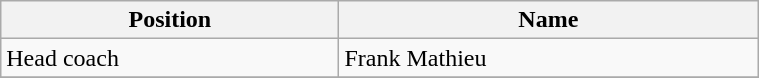<table class="wikitable" width=40% style="text-align:left;font-size:100%;">
<tr>
<th>Position</th>
<th>Name</th>
</tr>
<tr>
<td>Head coach</td>
<td> Frank Mathieu</td>
</tr>
<tr>
</tr>
</table>
